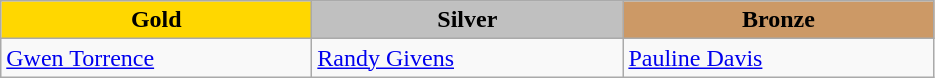<table class="wikitable" style="text-align:left">
<tr align="center">
<td width=200 bgcolor=gold><strong>Gold</strong></td>
<td width=200 bgcolor=silver><strong>Silver</strong></td>
<td width=200 bgcolor=CC9966><strong>Bronze</strong></td>
</tr>
<tr>
<td><a href='#'>Gwen Torrence</a><br><em></em></td>
<td><a href='#'>Randy Givens</a><br><em></em></td>
<td><a href='#'>Pauline Davis</a><br><em></em></td>
</tr>
</table>
